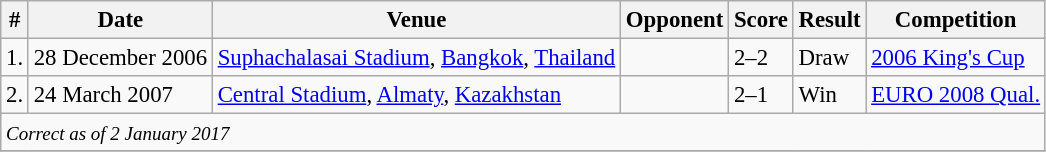<table class="wikitable" style="font-size:95%;">
<tr>
<th>#</th>
<th>Date</th>
<th>Venue</th>
<th>Opponent</th>
<th>Score</th>
<th>Result</th>
<th>Competition</th>
</tr>
<tr>
<td>1.</td>
<td>28 December 2006</td>
<td><a href='#'>Suphachalasai Stadium</a>, <a href='#'>Bangkok</a>, <a href='#'>Thailand</a></td>
<td></td>
<td>2–2</td>
<td>Draw</td>
<td><a href='#'>2006 King's Cup</a></td>
</tr>
<tr>
<td>2.</td>
<td>24 March 2007</td>
<td><a href='#'>Central Stadium</a>, <a href='#'>Almaty</a>, <a href='#'>Kazakhstan</a></td>
<td></td>
<td>2–1</td>
<td>Win</td>
<td><a href='#'>EURO 2008 Qual.</a></td>
</tr>
<tr>
<td colspan="15"><small><em>Correct as of 2 January 2017</em></small></td>
</tr>
<tr>
</tr>
</table>
